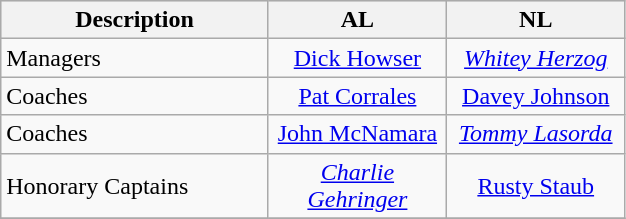<table class="wikitable" width="33%">
<tr align="center"  bgcolor="#dddddd">
<th width="30%">Description</th>
<th width="20%">AL</th>
<th width="20%">NL</th>
</tr>
<tr align=center>
<td align=left>Managers</td>
<td><a href='#'>Dick Howser</a></td>
<td><em><a href='#'>Whitey Herzog</a></em></td>
</tr>
<tr align=center>
<td align=left>Coaches</td>
<td><a href='#'>Pat Corrales</a></td>
<td><a href='#'>Davey Johnson</a></td>
</tr>
<tr align=center>
<td align=left>Coaches</td>
<td><a href='#'>John McNamara</a></td>
<td><em><a href='#'>Tommy Lasorda</a></em></td>
</tr>
<tr align=center>
<td align=left>Honorary Captains</td>
<td><em><a href='#'>Charlie Gehringer</a></em></td>
<td><a href='#'>Rusty Staub</a></td>
</tr>
<tr align=center>
</tr>
</table>
